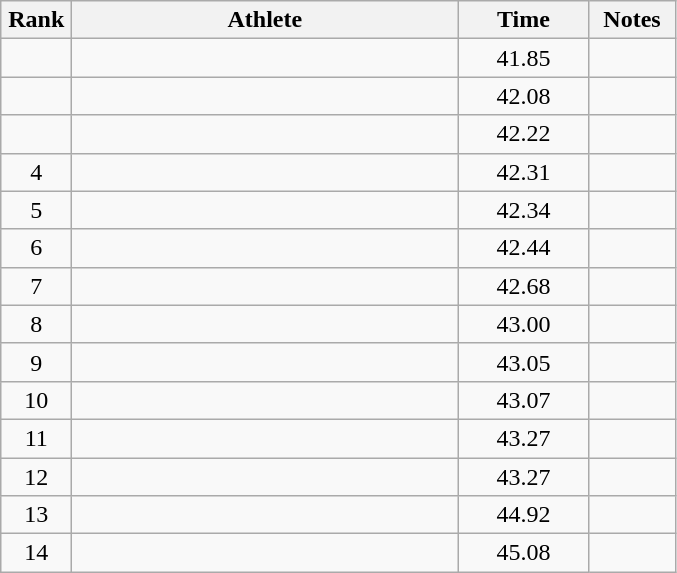<table class=wikitable style="text-align:center">
<tr>
<th width=40>Rank</th>
<th width=250>Athlete</th>
<th width=80>Time</th>
<th width=50>Notes</th>
</tr>
<tr>
<td></td>
<td align=left></td>
<td>41.85</td>
<td></td>
</tr>
<tr>
<td></td>
<td align=left></td>
<td>42.08</td>
<td></td>
</tr>
<tr>
<td></td>
<td align=left></td>
<td>42.22</td>
<td></td>
</tr>
<tr>
<td>4</td>
<td align=left></td>
<td>42.31</td>
<td></td>
</tr>
<tr>
<td>5</td>
<td align=left></td>
<td>42.34</td>
<td></td>
</tr>
<tr>
<td>6</td>
<td align=left></td>
<td>42.44</td>
<td></td>
</tr>
<tr>
<td>7</td>
<td align=left></td>
<td>42.68</td>
<td></td>
</tr>
<tr>
<td>8</td>
<td align=left></td>
<td>43.00</td>
<td></td>
</tr>
<tr>
<td>9</td>
<td align=left></td>
<td>43.05</td>
<td></td>
</tr>
<tr>
<td>10</td>
<td align=left></td>
<td>43.07</td>
<td></td>
</tr>
<tr>
<td>11</td>
<td align=left></td>
<td>43.27</td>
<td></td>
</tr>
<tr>
<td>12</td>
<td align=left></td>
<td>43.27</td>
<td></td>
</tr>
<tr>
<td>13</td>
<td align=left></td>
<td>44.92</td>
<td></td>
</tr>
<tr>
<td>14</td>
<td align=left></td>
<td>45.08</td>
<td></td>
</tr>
</table>
